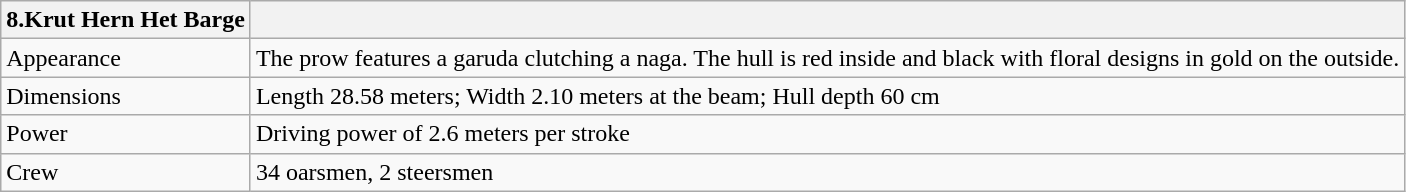<table class="wikitable">
<tr>
<th>8.Krut Hern Het Barge</th>
<th><br></th>
</tr>
<tr>
<td>Appearance</td>
<td>The prow features a garuda clutching a naga. The hull is red inside and black with floral designs in gold on the outside.</td>
</tr>
<tr>
<td>Dimensions</td>
<td>Length 28.58 meters; Width 2.10 meters at the beam; Hull depth 60 cm</td>
</tr>
<tr>
<td>Power</td>
<td>Driving power of 2.6 meters per stroke</td>
</tr>
<tr>
<td>Crew</td>
<td>34 oarsmen, 2 steersmen</td>
</tr>
</table>
